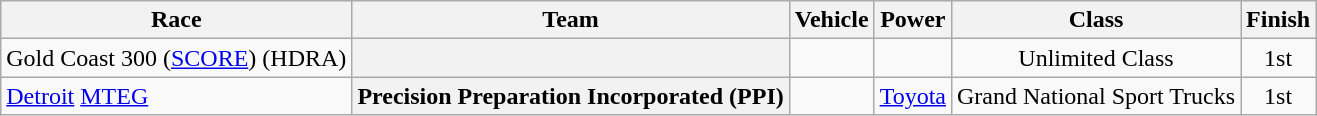<table class="wikitable">
<tr>
<th>Race</th>
<th>Team</th>
<th>Vehicle</th>
<th>Power</th>
<th>Class</th>
<th>Finish</th>
</tr>
<tr>
<td>Gold Coast 300 (<a href='#'>SCORE</a>) (HDRA)</td>
<th></th>
<td></td>
<td></td>
<td align=center>Unlimited Class</td>
<td align=center>1st</td>
</tr>
<tr>
<td><a href='#'>Detroit</a> <a href='#'>MTEG</a></td>
<th>Precision Preparation Incorporated (PPI)</th>
<td></td>
<td><a href='#'>Toyota</a></td>
<td align=center>Grand National Sport Trucks</td>
<td align=center>1st</td>
</tr>
</table>
